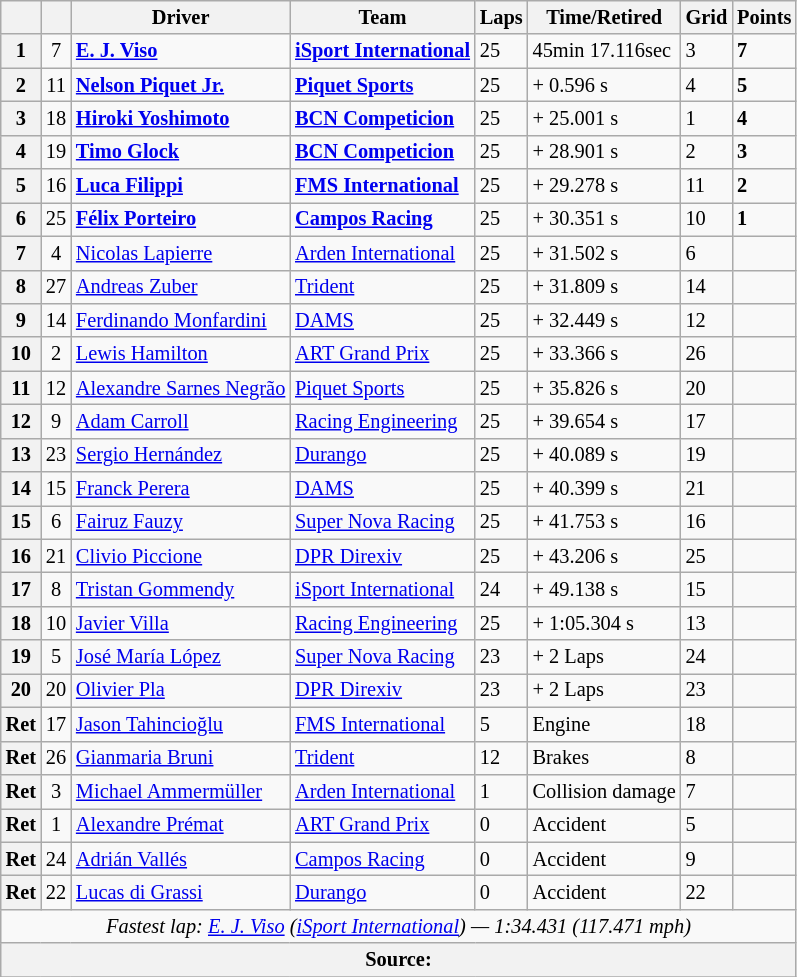<table class="wikitable" style="font-size:85%">
<tr>
<th></th>
<th></th>
<th>Driver</th>
<th>Team</th>
<th>Laps</th>
<th>Time/Retired</th>
<th>Grid</th>
<th>Points</th>
</tr>
<tr>
<th>1</th>
<td align="center">7</td>
<td> <strong><a href='#'>E. J. Viso</a></strong></td>
<td><strong><a href='#'>iSport International</a></strong></td>
<td>25</td>
<td>45min 17.116sec</td>
<td>3</td>
<td><strong>7</strong></td>
</tr>
<tr>
<th>2</th>
<td align="center">11</td>
<td> <strong><a href='#'>Nelson Piquet Jr.</a></strong></td>
<td><strong><a href='#'>Piquet Sports</a></strong></td>
<td>25</td>
<td>+ 0.596 s</td>
<td>4</td>
<td><strong>5</strong></td>
</tr>
<tr>
<th>3</th>
<td align="center">18</td>
<td> <strong><a href='#'>Hiroki Yoshimoto</a></strong></td>
<td><strong><a href='#'>BCN Competicion</a></strong></td>
<td>25</td>
<td>+ 25.001 s</td>
<td>1</td>
<td><strong>4</strong></td>
</tr>
<tr>
<th>4</th>
<td align="center">19</td>
<td> <strong><a href='#'>Timo Glock</a></strong></td>
<td><strong><a href='#'>BCN Competicion</a></strong></td>
<td>25</td>
<td>+ 28.901 s</td>
<td>2</td>
<td><strong>3</strong></td>
</tr>
<tr>
<th>5</th>
<td align="center">16</td>
<td> <strong><a href='#'>Luca Filippi</a></strong></td>
<td><strong><a href='#'>FMS International</a></strong></td>
<td>25</td>
<td>+ 29.278 s</td>
<td>11</td>
<td><strong>2</strong></td>
</tr>
<tr>
<th>6</th>
<td align="center">25</td>
<td> <strong><a href='#'>Félix Porteiro</a></strong></td>
<td><strong><a href='#'>Campos Racing</a></strong></td>
<td>25</td>
<td>+ 30.351 s</td>
<td>10</td>
<td><strong>1</strong></td>
</tr>
<tr>
<th>7</th>
<td align="center">4</td>
<td> <a href='#'>Nicolas Lapierre</a></td>
<td><a href='#'>Arden International</a></td>
<td>25</td>
<td>+ 31.502 s</td>
<td>6</td>
<td></td>
</tr>
<tr>
<th>8</th>
<td align="center">27</td>
<td> <a href='#'>Andreas Zuber</a></td>
<td><a href='#'>Trident</a></td>
<td>25</td>
<td>+ 31.809 s</td>
<td>14</td>
<td></td>
</tr>
<tr>
<th>9</th>
<td align="center">14</td>
<td> <a href='#'>Ferdinando Monfardini</a></td>
<td><a href='#'>DAMS</a></td>
<td>25</td>
<td>+ 32.449 s</td>
<td>12</td>
<td></td>
</tr>
<tr>
<th>10</th>
<td align="center">2</td>
<td> <a href='#'>Lewis Hamilton</a></td>
<td><a href='#'>ART Grand Prix</a></td>
<td>25</td>
<td>+ 33.366 s</td>
<td>26</td>
<td></td>
</tr>
<tr>
<th>11</th>
<td align="center">12</td>
<td> <a href='#'>Alexandre Sarnes Negrão</a></td>
<td><a href='#'>Piquet Sports</a></td>
<td>25</td>
<td>+ 35.826 s</td>
<td>20</td>
<td></td>
</tr>
<tr>
<th>12</th>
<td align="center">9</td>
<td> <a href='#'>Adam Carroll</a></td>
<td><a href='#'>Racing Engineering</a></td>
<td>25</td>
<td>+ 39.654 s</td>
<td>17</td>
<td></td>
</tr>
<tr>
<th>13</th>
<td align="center">23</td>
<td> <a href='#'>Sergio Hernández</a></td>
<td><a href='#'>Durango</a></td>
<td>25</td>
<td>+ 40.089 s</td>
<td>19</td>
<td></td>
</tr>
<tr>
<th>14</th>
<td align="center">15</td>
<td> <a href='#'>Franck Perera</a></td>
<td><a href='#'>DAMS</a></td>
<td>25</td>
<td>+ 40.399 s</td>
<td>21</td>
<td></td>
</tr>
<tr>
<th>15</th>
<td align="center">6</td>
<td> <a href='#'>Fairuz Fauzy</a></td>
<td><a href='#'>Super Nova Racing</a></td>
<td>25</td>
<td>+ 41.753 s</td>
<td>16</td>
<td></td>
</tr>
<tr>
<th>16</th>
<td align="center">21</td>
<td> <a href='#'>Clivio Piccione</a></td>
<td><a href='#'>DPR Direxiv</a></td>
<td>25</td>
<td>+ 43.206 s</td>
<td>25</td>
<td></td>
</tr>
<tr>
<th>17</th>
<td align="center">8</td>
<td> <a href='#'>Tristan Gommendy</a></td>
<td><a href='#'>iSport International</a></td>
<td>24</td>
<td>+ 49.138 s</td>
<td>15</td>
<td></td>
</tr>
<tr>
<th>18</th>
<td align="center">10</td>
<td> <a href='#'>Javier Villa</a></td>
<td><a href='#'>Racing Engineering</a></td>
<td>25</td>
<td>+ 1:05.304 s</td>
<td>13</td>
<td></td>
</tr>
<tr>
<th>19</th>
<td align="center">5</td>
<td> <a href='#'>José María López</a></td>
<td><a href='#'>Super Nova Racing</a></td>
<td>23</td>
<td>+ 2 Laps</td>
<td>24</td>
<td></td>
</tr>
<tr>
<th>20</th>
<td align="center">20</td>
<td> <a href='#'>Olivier Pla</a></td>
<td><a href='#'>DPR Direxiv</a></td>
<td>23</td>
<td>+ 2 Laps</td>
<td>23</td>
<td></td>
</tr>
<tr>
<th>Ret</th>
<td align="center">17</td>
<td> <a href='#'>Jason Tahincioğlu</a></td>
<td><a href='#'>FMS International</a></td>
<td>5</td>
<td>Engine</td>
<td>18</td>
<td></td>
</tr>
<tr>
<th>Ret</th>
<td align="center">26</td>
<td> <a href='#'>Gianmaria Bruni</a></td>
<td><a href='#'>Trident</a></td>
<td>12</td>
<td>Brakes</td>
<td>8</td>
<td></td>
</tr>
<tr>
<th>Ret</th>
<td align="center">3</td>
<td> <a href='#'>Michael Ammermüller</a></td>
<td><a href='#'>Arden International</a></td>
<td>1</td>
<td>Collision damage</td>
<td>7</td>
<td></td>
</tr>
<tr>
<th>Ret</th>
<td align="center">1</td>
<td> <a href='#'>Alexandre Prémat</a></td>
<td><a href='#'>ART Grand Prix</a></td>
<td>0</td>
<td>Accident</td>
<td>5</td>
<td></td>
</tr>
<tr>
<th>Ret</th>
<td align="center">24</td>
<td> <a href='#'>Adrián Vallés</a></td>
<td><a href='#'>Campos Racing</a></td>
<td>0</td>
<td>Accident</td>
<td>9</td>
<td></td>
</tr>
<tr>
<th>Ret</th>
<td align="center">22</td>
<td> <a href='#'>Lucas di Grassi</a></td>
<td><a href='#'>Durango</a></td>
<td>0</td>
<td>Accident</td>
<td>22</td>
<td></td>
</tr>
<tr>
<td colspan="8" align="center"><em>Fastest lap: <a href='#'>E. J. Viso</a> (<a href='#'>iSport International</a>) — 1:34.431 (117.471 mph)</em></td>
</tr>
<tr>
<th colspan="8">Source:</th>
</tr>
<tr>
</tr>
</table>
